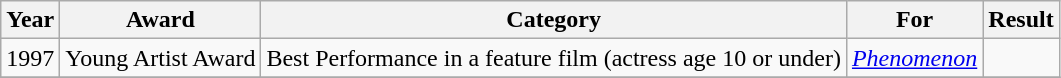<table class="wikitable">
<tr>
<th>Year</th>
<th>Award</th>
<th>Category</th>
<th>For</th>
<th>Result</th>
</tr>
<tr>
<td>1997</td>
<td>Young Artist Award</td>
<td>Best Performance in a feature film (actress age 10 or under)</td>
<td><em><a href='#'>Phenomenon</a></em></td>
<td></td>
</tr>
<tr>
</tr>
</table>
